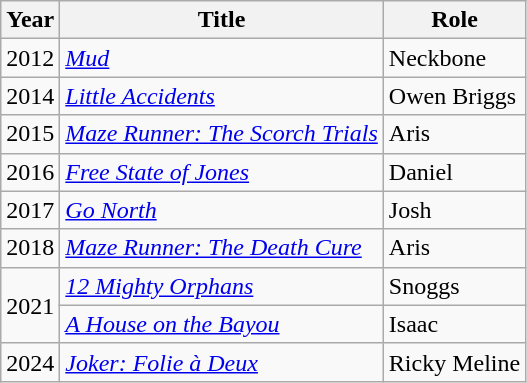<table class="wikitable sortable plainrowheaders">
<tr>
<th>Year</th>
<th>Title</th>
<th>Role</th>
</tr>
<tr>
<td>2012</td>
<td><em><a href='#'>Mud</a></em></td>
<td>Neckbone</td>
</tr>
<tr>
<td>2014</td>
<td><em><a href='#'>Little Accidents</a></em></td>
<td>Owen Briggs</td>
</tr>
<tr>
<td>2015</td>
<td><em><a href='#'>Maze Runner: The Scorch Trials</a></em></td>
<td>Aris</td>
</tr>
<tr>
<td>2016</td>
<td><em><a href='#'>Free State of Jones</a></em></td>
<td>Daniel</td>
</tr>
<tr>
<td>2017</td>
<td><em><a href='#'>Go North</a></em></td>
<td>Josh</td>
</tr>
<tr>
<td>2018</td>
<td><em><a href='#'>Maze Runner: The Death Cure</a></em></td>
<td>Aris</td>
</tr>
<tr>
<td rowspan="2">2021</td>
<td><em><a href='#'>12 Mighty Orphans</a></em></td>
<td>Snoggs</td>
</tr>
<tr>
<td><em><a href='#'>A House on the Bayou</a></em></td>
<td>Isaac</td>
</tr>
<tr>
<td>2024</td>
<td><em><a href='#'>Joker: Folie à Deux</a></em></td>
<td>Ricky Meline</td>
</tr>
</table>
